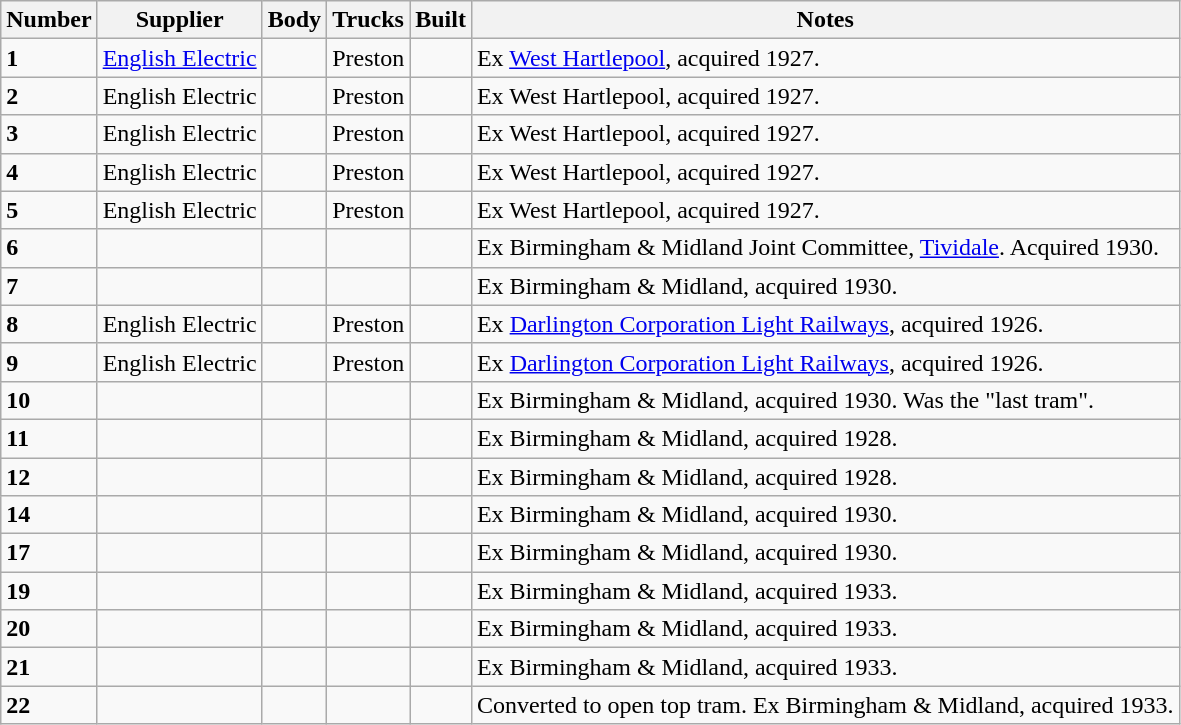<table class="wikitable">
<tr>
<th>Number</th>
<th>Supplier</th>
<th>Body</th>
<th>Trucks</th>
<th>Built</th>
<th>Notes</th>
</tr>
<tr>
<td><strong>1</strong></td>
<td><a href='#'>English Electric</a></td>
<td></td>
<td>Preston</td>
<td></td>
<td>Ex <a href='#'>West Hartlepool</a>, acquired 1927.</td>
</tr>
<tr>
<td><strong>2</strong></td>
<td>English Electric</td>
<td></td>
<td>Preston</td>
<td></td>
<td>Ex West Hartlepool, acquired 1927.</td>
</tr>
<tr>
<td><strong>3</strong></td>
<td>English Electric</td>
<td></td>
<td>Preston</td>
<td></td>
<td>Ex West Hartlepool, acquired 1927.</td>
</tr>
<tr>
<td><strong>4</strong></td>
<td>English Electric</td>
<td></td>
<td>Preston</td>
<td></td>
<td>Ex West Hartlepool, acquired 1927.</td>
</tr>
<tr>
<td><strong>5</strong></td>
<td>English Electric</td>
<td></td>
<td>Preston</td>
<td></td>
<td>Ex West Hartlepool, acquired 1927.</td>
</tr>
<tr>
<td><strong>6</strong></td>
<td></td>
<td></td>
<td></td>
<td></td>
<td>Ex Birmingham & Midland Joint Committee, <a href='#'>Tividale</a>. Acquired 1930.</td>
</tr>
<tr>
<td><strong>7</strong></td>
<td></td>
<td></td>
<td></td>
<td></td>
<td>Ex Birmingham & Midland, acquired 1930.</td>
</tr>
<tr>
<td><strong>8</strong></td>
<td>English Electric</td>
<td></td>
<td>Preston</td>
<td></td>
<td>Ex <a href='#'>Darlington Corporation Light Railways</a>, acquired 1926.</td>
</tr>
<tr>
<td><strong>9</strong></td>
<td>English Electric</td>
<td></td>
<td>Preston</td>
<td></td>
<td>Ex <a href='#'>Darlington Corporation Light Railways</a>, acquired 1926.</td>
</tr>
<tr>
<td><strong>10</strong></td>
<td></td>
<td></td>
<td></td>
<td></td>
<td>Ex Birmingham & Midland, acquired 1930. Was the "last tram".</td>
</tr>
<tr>
<td><strong>11</strong></td>
<td></td>
<td></td>
<td></td>
<td></td>
<td>Ex Birmingham & Midland, acquired 1928.</td>
</tr>
<tr>
<td><strong>12</strong></td>
<td></td>
<td></td>
<td></td>
<td></td>
<td>Ex Birmingham & Midland, acquired 1928.</td>
</tr>
<tr>
<td><strong>14</strong></td>
<td></td>
<td></td>
<td></td>
<td></td>
<td>Ex Birmingham & Midland, acquired 1930.</td>
</tr>
<tr>
<td><strong>17</strong></td>
<td></td>
<td></td>
<td></td>
<td></td>
<td>Ex Birmingham & Midland, acquired 1930.</td>
</tr>
<tr>
<td><strong>19</strong></td>
<td></td>
<td></td>
<td></td>
<td></td>
<td>Ex Birmingham & Midland, acquired 1933.</td>
</tr>
<tr>
<td><strong>20</strong></td>
<td></td>
<td></td>
<td></td>
<td></td>
<td>Ex Birmingham & Midland, acquired 1933.</td>
</tr>
<tr>
<td><strong>21</strong></td>
<td></td>
<td></td>
<td></td>
<td></td>
<td>Ex Birmingham & Midland, acquired 1933.</td>
</tr>
<tr>
<td><strong>22</strong></td>
<td></td>
<td></td>
<td></td>
<td></td>
<td>Converted to open top tram. Ex Birmingham & Midland, acquired 1933.</td>
</tr>
</table>
